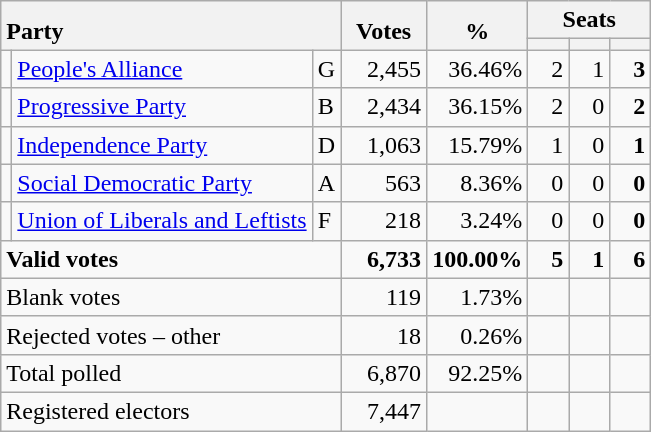<table class="wikitable" border="1" style="text-align:right;">
<tr>
<th style="text-align:left;" valign=bottom rowspan=2 colspan=3>Party</th>
<th align=center valign=bottom rowspan=2 width="50">Votes</th>
<th align=center valign=bottom rowspan=2 width="50">%</th>
<th colspan=3>Seats</th>
</tr>
<tr>
<th align=center valign=bottom width="20"><small></small></th>
<th align=center valign=bottom width="20"><small><a href='#'></a></small></th>
<th align=center valign=bottom width="20"><small></small></th>
</tr>
<tr>
<td></td>
<td align=left><a href='#'>People's Alliance</a></td>
<td align=left>G</td>
<td>2,455</td>
<td>36.46%</td>
<td>2</td>
<td>1</td>
<td><strong>3</strong></td>
</tr>
<tr>
<td></td>
<td align=left><a href='#'>Progressive Party</a></td>
<td align=left>B</td>
<td>2,434</td>
<td>36.15%</td>
<td>2</td>
<td>0</td>
<td><strong>2</strong></td>
</tr>
<tr>
<td></td>
<td align=left><a href='#'>Independence Party</a></td>
<td align=left>D</td>
<td>1,063</td>
<td>15.79%</td>
<td>1</td>
<td>0</td>
<td><strong>1</strong></td>
</tr>
<tr>
<td></td>
<td align=left><a href='#'>Social Democratic Party</a></td>
<td align=left>A</td>
<td>563</td>
<td>8.36%</td>
<td>0</td>
<td>0</td>
<td><strong>0</strong></td>
</tr>
<tr>
<td></td>
<td align=left><a href='#'>Union of Liberals and Leftists</a></td>
<td align=left>F</td>
<td>218</td>
<td>3.24%</td>
<td>0</td>
<td>0</td>
<td><strong>0</strong></td>
</tr>
<tr style="font-weight:bold">
<td align=left colspan=3>Valid votes</td>
<td>6,733</td>
<td>100.00%</td>
<td>5</td>
<td>1</td>
<td>6</td>
</tr>
<tr>
<td align=left colspan=3>Blank votes</td>
<td>119</td>
<td>1.73%</td>
<td></td>
<td></td>
<td></td>
</tr>
<tr>
<td align=left colspan=3>Rejected votes – other</td>
<td>18</td>
<td>0.26%</td>
<td></td>
<td></td>
<td></td>
</tr>
<tr>
<td align=left colspan=3>Total polled</td>
<td>6,870</td>
<td>92.25%</td>
<td></td>
<td></td>
<td></td>
</tr>
<tr>
<td align=left colspan=3>Registered electors</td>
<td>7,447</td>
<td></td>
<td></td>
<td></td>
<td></td>
</tr>
</table>
